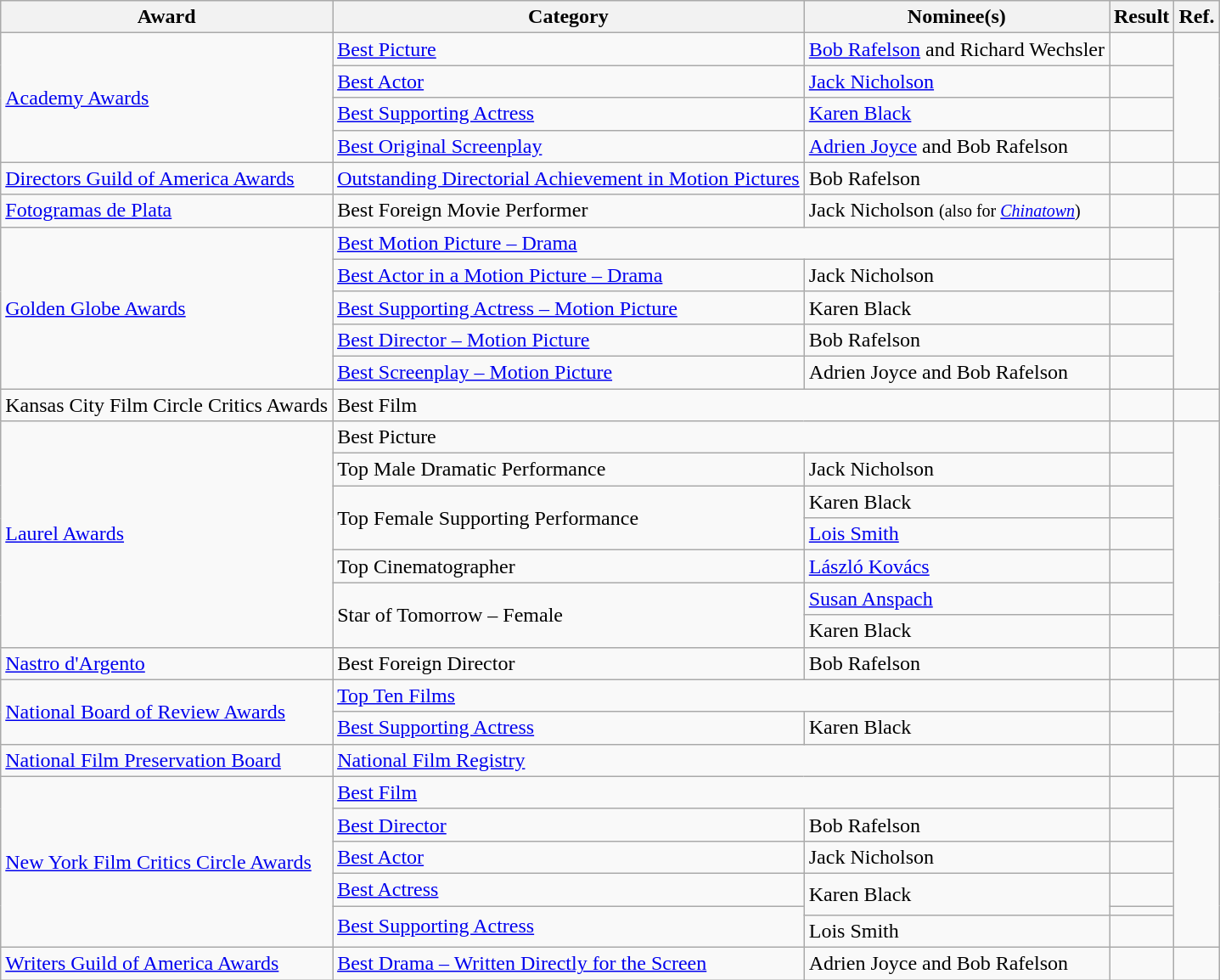<table class="wikitable plainrowheaders">
<tr>
<th>Award</th>
<th>Category</th>
<th>Nominee(s)</th>
<th>Result</th>
<th>Ref.</th>
</tr>
<tr>
<td rowspan="4"><a href='#'>Academy Awards</a></td>
<td><a href='#'>Best Picture</a></td>
<td><a href='#'>Bob Rafelson</a> and Richard Wechsler</td>
<td></td>
<td align="center" rowspan="4"></td>
</tr>
<tr>
<td><a href='#'>Best Actor</a></td>
<td><a href='#'>Jack Nicholson</a></td>
<td></td>
</tr>
<tr>
<td><a href='#'>Best Supporting Actress</a></td>
<td><a href='#'>Karen Black</a></td>
<td></td>
</tr>
<tr>
<td><a href='#'>Best Original Screenplay</a></td>
<td><a href='#'>Adrien Joyce</a> and Bob Rafelson</td>
<td></td>
</tr>
<tr>
<td><a href='#'>Directors Guild of America Awards</a></td>
<td><a href='#'>Outstanding Directorial Achievement in Motion Pictures</a></td>
<td>Bob Rafelson</td>
<td></td>
<td align="center"></td>
</tr>
<tr>
<td><a href='#'>Fotogramas de Plata</a></td>
<td>Best Foreign Movie Performer</td>
<td>Jack Nicholson <small>(also for <em><a href='#'>Chinatown</a></em>)</small></td>
<td></td>
<td align="center"></td>
</tr>
<tr>
<td rowspan="5"><a href='#'>Golden Globe Awards</a></td>
<td colspan="2"><a href='#'>Best Motion Picture – Drama</a></td>
<td></td>
<td align="center" rowspan="5"></td>
</tr>
<tr>
<td><a href='#'>Best Actor in a Motion Picture – Drama</a></td>
<td>Jack Nicholson</td>
<td></td>
</tr>
<tr>
<td><a href='#'>Best Supporting Actress – Motion Picture</a></td>
<td>Karen Black</td>
<td></td>
</tr>
<tr>
<td><a href='#'>Best Director – Motion Picture</a></td>
<td>Bob Rafelson</td>
<td></td>
</tr>
<tr>
<td><a href='#'>Best Screenplay – Motion Picture</a></td>
<td>Adrien Joyce and Bob Rafelson</td>
<td></td>
</tr>
<tr>
<td>Kansas City Film Circle Critics Awards</td>
<td colspan="2">Best Film</td>
<td></td>
<td align="center"></td>
</tr>
<tr>
<td rowspan="7"><a href='#'>Laurel Awards</a></td>
<td colspan="2">Best Picture</td>
<td></td>
<td align="center" rowspan="7"></td>
</tr>
<tr>
<td>Top Male Dramatic Performance</td>
<td>Jack Nicholson</td>
<td></td>
</tr>
<tr>
<td rowspan="2">Top Female Supporting Performance</td>
<td>Karen Black</td>
<td></td>
</tr>
<tr>
<td><a href='#'>Lois Smith</a></td>
<td></td>
</tr>
<tr>
<td>Top Cinematographer</td>
<td><a href='#'>László Kovács</a></td>
<td></td>
</tr>
<tr>
<td rowspan="2">Star of Tomorrow – Female</td>
<td><a href='#'>Susan Anspach</a></td>
<td></td>
</tr>
<tr>
<td>Karen Black</td>
<td></td>
</tr>
<tr>
<td><a href='#'>Nastro d'Argento</a></td>
<td>Best Foreign Director</td>
<td>Bob Rafelson</td>
<td></td>
<td align="center"></td>
</tr>
<tr>
<td rowspan="2"><a href='#'>National Board of Review Awards</a></td>
<td colspan="2"><a href='#'>Top Ten Films</a></td>
<td></td>
<td align="center" rowspan="2"></td>
</tr>
<tr>
<td><a href='#'>Best Supporting Actress</a></td>
<td>Karen Black</td>
<td></td>
</tr>
<tr>
<td><a href='#'>National Film Preservation Board</a></td>
<td colspan="2"><a href='#'>National Film Registry</a></td>
<td></td>
<td align="center"></td>
</tr>
<tr>
<td rowspan="6"><a href='#'>New York Film Critics Circle Awards</a></td>
<td colspan="2"><a href='#'>Best Film</a></td>
<td></td>
<td align="center" rowspan="6"></td>
</tr>
<tr>
<td><a href='#'>Best Director</a></td>
<td>Bob Rafelson</td>
<td></td>
</tr>
<tr>
<td><a href='#'>Best Actor</a></td>
<td>Jack Nicholson</td>
<td></td>
</tr>
<tr>
<td><a href='#'>Best Actress</a></td>
<td rowspan="2">Karen Black</td>
<td></td>
</tr>
<tr>
<td rowspan="2"><a href='#'>Best Supporting Actress</a></td>
<td></td>
</tr>
<tr>
<td>Lois Smith</td>
<td></td>
</tr>
<tr>
<td><a href='#'>Writers Guild of America Awards</a></td>
<td><a href='#'>Best Drama – Written Directly for the Screen</a></td>
<td>Adrien Joyce and Bob Rafelson</td>
<td></td>
<td align="center"></td>
</tr>
</table>
